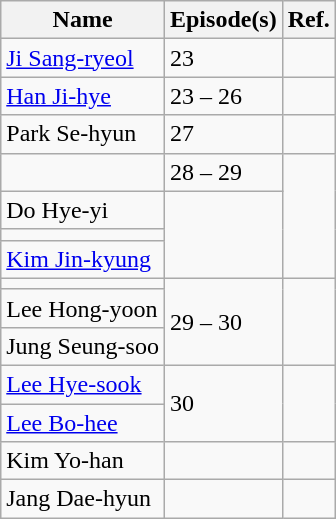<table class="wikitable">
<tr>
<th>Name</th>
<th>Episode(s)</th>
<th>Ref.</th>
</tr>
<tr>
<td><a href='#'>Ji Sang-ryeol</a></td>
<td>23</td>
<td></td>
</tr>
<tr>
<td><a href='#'>Han Ji-hye</a></td>
<td>23 – 26</td>
<td></td>
</tr>
<tr>
<td>Park Se-hyun</td>
<td>27</td>
<td></td>
</tr>
<tr>
<td></td>
<td rowpsan=4>28 – 29</td>
<td rowspan=4></td>
</tr>
<tr>
<td>Do Hye-yi</td>
</tr>
<tr>
<td></td>
</tr>
<tr>
<td><a href='#'>Kim Jin-kyung</a></td>
</tr>
<tr>
<td></td>
<td rowspan=3>29 – 30</td>
<td rowspan=3></td>
</tr>
<tr>
<td>Lee Hong-yoon</td>
</tr>
<tr>
<td>Jung Seung-soo</td>
</tr>
<tr>
<td><a href='#'>Lee Hye-sook</a></td>
<td rowspan=2>30</td>
<td rowspan=2></td>
</tr>
<tr>
<td><a href='#'>Lee Bo-hee</a></td>
</tr>
<tr>
<td>Kim Yo-han</td>
<td></td>
<td></td>
</tr>
<tr>
<td>Jang Dae-hyun</td>
<td></td>
<td></td>
</tr>
</table>
